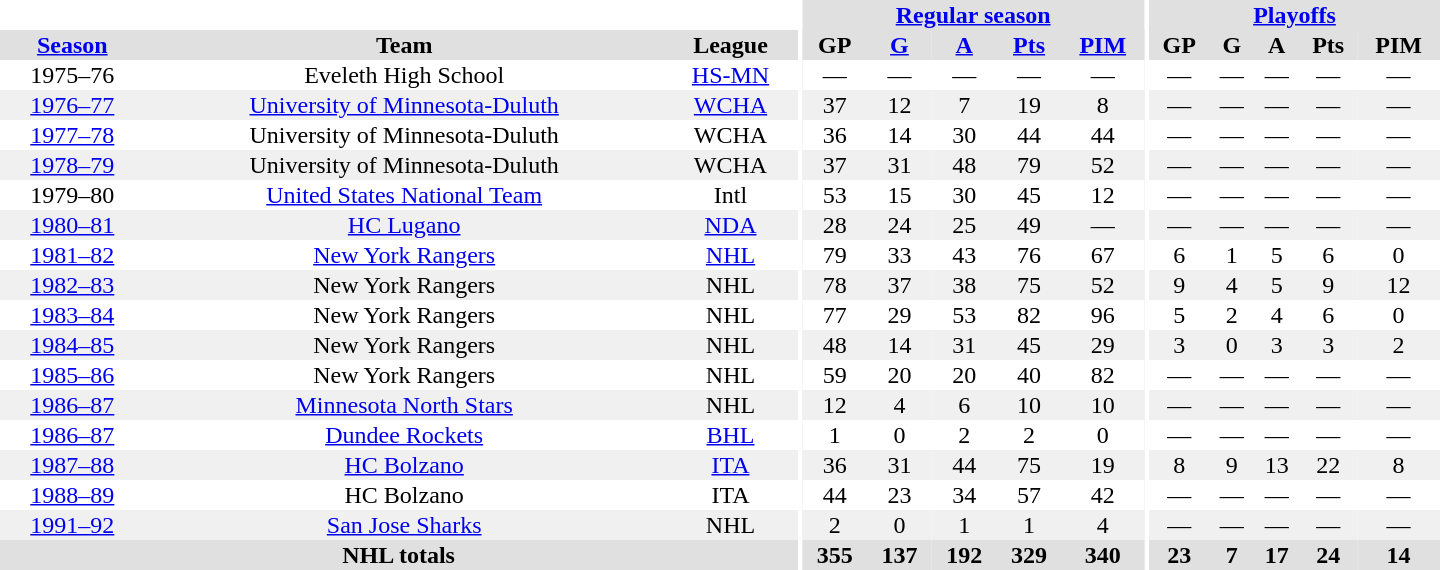<table border="0" cellpadding="1" cellspacing="0" style="text-align:center; width:60em;">
<tr bgcolor="#e0e0e0">
<th colspan="3" bgcolor="#ffffff"></th>
<th rowspan="100" bgcolor="#ffffff"></th>
<th colspan="5"><a href='#'>Regular season</a></th>
<th rowspan="100" bgcolor="#ffffff"></th>
<th colspan="5"><a href='#'>Playoffs</a></th>
</tr>
<tr bgcolor="#e0e0e0">
<th><a href='#'>Season</a></th>
<th>Team</th>
<th>League</th>
<th>GP</th>
<th><a href='#'>G</a></th>
<th><a href='#'>A</a></th>
<th><a href='#'>Pts</a></th>
<th><a href='#'>PIM</a></th>
<th>GP</th>
<th>G</th>
<th>A</th>
<th>Pts</th>
<th>PIM</th>
</tr>
<tr>
<td>1975–76</td>
<td>Eveleth High School</td>
<td><a href='#'>HS-MN</a></td>
<td>—</td>
<td>—</td>
<td>—</td>
<td>—</td>
<td>—</td>
<td>—</td>
<td>—</td>
<td>—</td>
<td>—</td>
<td>—</td>
</tr>
<tr bgcolor="#f0f0f0">
<td><a href='#'>1976–77</a></td>
<td><a href='#'>University of Minnesota-Duluth</a></td>
<td><a href='#'>WCHA</a></td>
<td>37</td>
<td>12</td>
<td>7</td>
<td>19</td>
<td>8</td>
<td>—</td>
<td>—</td>
<td>—</td>
<td>—</td>
<td>—</td>
</tr>
<tr>
<td><a href='#'>1977–78</a></td>
<td>University of Minnesota-Duluth</td>
<td>WCHA</td>
<td>36</td>
<td>14</td>
<td>30</td>
<td>44</td>
<td>44</td>
<td>—</td>
<td>—</td>
<td>—</td>
<td>—</td>
<td>—</td>
</tr>
<tr bgcolor="#f0f0f0">
<td><a href='#'>1978–79</a></td>
<td>University of Minnesota-Duluth</td>
<td>WCHA</td>
<td>37</td>
<td>31</td>
<td>48</td>
<td>79</td>
<td>52</td>
<td>—</td>
<td>—</td>
<td>—</td>
<td>—</td>
<td>—</td>
</tr>
<tr>
<td>1979–80</td>
<td><a href='#'>United States National Team</a></td>
<td>Intl</td>
<td>53</td>
<td>15</td>
<td>30</td>
<td>45</td>
<td>12</td>
<td>—</td>
<td>—</td>
<td>—</td>
<td>—</td>
<td>—</td>
</tr>
<tr bgcolor="#f0f0f0">
<td><a href='#'>1980–81</a></td>
<td><a href='#'>HC Lugano</a></td>
<td><a href='#'>NDA</a></td>
<td>28</td>
<td>24</td>
<td>25</td>
<td>49</td>
<td>—</td>
<td>—</td>
<td>—</td>
<td>—</td>
<td>—</td>
<td>—</td>
</tr>
<tr>
<td><a href='#'>1981–82</a></td>
<td><a href='#'>New York Rangers</a></td>
<td><a href='#'>NHL</a></td>
<td>79</td>
<td>33</td>
<td>43</td>
<td>76</td>
<td>67</td>
<td>6</td>
<td>1</td>
<td>5</td>
<td>6</td>
<td>0</td>
</tr>
<tr bgcolor="#f0f0f0">
<td><a href='#'>1982–83</a></td>
<td>New York Rangers</td>
<td>NHL</td>
<td>78</td>
<td>37</td>
<td>38</td>
<td>75</td>
<td>52</td>
<td>9</td>
<td>4</td>
<td>5</td>
<td>9</td>
<td>12</td>
</tr>
<tr>
<td><a href='#'>1983–84</a></td>
<td>New York Rangers</td>
<td>NHL</td>
<td>77</td>
<td>29</td>
<td>53</td>
<td>82</td>
<td>96</td>
<td>5</td>
<td>2</td>
<td>4</td>
<td>6</td>
<td>0</td>
</tr>
<tr bgcolor="#f0f0f0">
<td><a href='#'>1984–85</a></td>
<td>New York Rangers</td>
<td>NHL</td>
<td>48</td>
<td>14</td>
<td>31</td>
<td>45</td>
<td>29</td>
<td>3</td>
<td>0</td>
<td>3</td>
<td>3</td>
<td>2</td>
</tr>
<tr>
<td><a href='#'>1985–86</a></td>
<td>New York Rangers</td>
<td>NHL</td>
<td>59</td>
<td>20</td>
<td>20</td>
<td>40</td>
<td>82</td>
<td>—</td>
<td>—</td>
<td>—</td>
<td>—</td>
<td>—</td>
</tr>
<tr bgcolor="#f0f0f0">
<td><a href='#'>1986–87</a></td>
<td><a href='#'>Minnesota North Stars</a></td>
<td>NHL</td>
<td>12</td>
<td>4</td>
<td>6</td>
<td>10</td>
<td>10</td>
<td>—</td>
<td>—</td>
<td>—</td>
<td>—</td>
<td>—</td>
</tr>
<tr>
<td><a href='#'>1986–87</a></td>
<td><a href='#'>Dundee Rockets</a></td>
<td><a href='#'>BHL</a></td>
<td>1</td>
<td>0</td>
<td>2</td>
<td>2</td>
<td>0</td>
<td>—</td>
<td>—</td>
<td>—</td>
<td>—</td>
<td>—</td>
</tr>
<tr bgcolor="#f0f0f0">
<td><a href='#'>1987–88</a></td>
<td><a href='#'>HC Bolzano</a></td>
<td><a href='#'>ITA</a></td>
<td>36</td>
<td>31</td>
<td>44</td>
<td>75</td>
<td>19</td>
<td>8</td>
<td>9</td>
<td>13</td>
<td>22</td>
<td>8</td>
</tr>
<tr>
<td><a href='#'>1988–89</a></td>
<td>HC Bolzano</td>
<td>ITA</td>
<td>44</td>
<td>23</td>
<td>34</td>
<td>57</td>
<td>42</td>
<td>—</td>
<td>—</td>
<td>—</td>
<td>—</td>
<td>—</td>
</tr>
<tr bgcolor="#f0f0f0">
<td><a href='#'>1991–92</a></td>
<td><a href='#'>San Jose Sharks</a></td>
<td>NHL</td>
<td>2</td>
<td>0</td>
<td>1</td>
<td>1</td>
<td>4</td>
<td>—</td>
<td>—</td>
<td>—</td>
<td>—</td>
<td>—</td>
</tr>
<tr bgcolor="#e0e0e0">
<th colspan="3">NHL totals</th>
<th>355</th>
<th>137</th>
<th>192</th>
<th>329</th>
<th>340</th>
<th>23</th>
<th>7</th>
<th>17</th>
<th>24</th>
<th>14</th>
</tr>
</table>
